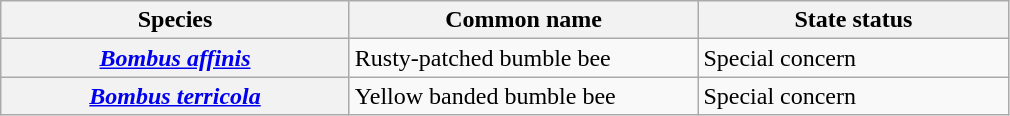<table class="wikitable sortable plainrowheaders">
<tr>
<th scope="col" style="width:225px;">Species</th>
<th scope="col" style="width:225px;">Common name</th>
<th scope="col" style="width:200px;">State status</th>
</tr>
<tr>
<th scope="row"><em><a href='#'>Bombus affinis</a></em></th>
<td>Rusty-patched bumble bee</td>
<td>Special concern</td>
</tr>
<tr>
<th scope="row"><em><a href='#'>Bombus terricola</a></em></th>
<td>Yellow banded bumble bee</td>
<td>Special concern</td>
</tr>
</table>
